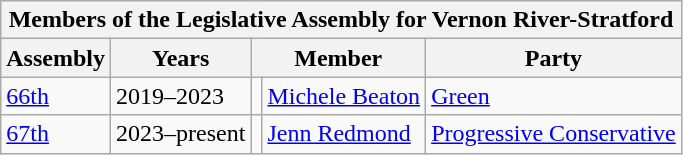<table class="wikitable" align=centre>
<tr>
<th colspan=5>Members of the Legislative Assembly for Vernon River-Stratford</th>
</tr>
<tr>
<th>Assembly</th>
<th>Years</th>
<th colspan="2">Member</th>
<th>Party</th>
</tr>
<tr>
<td><a href='#'>66th</a></td>
<td>2019–2023</td>
<td></td>
<td><a href='#'>Michele Beaton</a></td>
<td><a href='#'>Green</a></td>
</tr>
<tr>
<td><a href='#'>67th</a></td>
<td>2023–present</td>
<td></td>
<td><a href='#'>Jenn Redmond</a></td>
<td><a href='#'>Progressive Conservative</a></td>
</tr>
</table>
